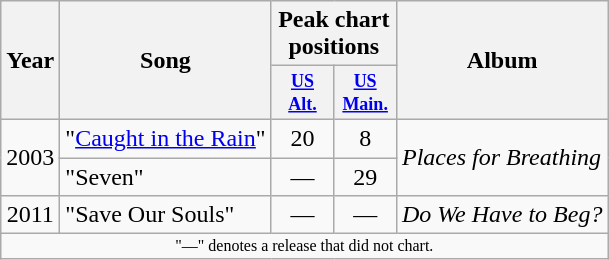<table class="wikitable">
<tr>
<th rowspan="2">Year</th>
<th rowspan="2">Song</th>
<th colspan="2">Peak chart positions</th>
<th rowspan="2">Album</th>
</tr>
<tr>
<th style="width:3em;font-size:75%"><a href='#'>US<br>Alt.</a><br></th>
<th style="width:3em;font-size:75%"><a href='#'>US<br>Main.</a><br></th>
</tr>
<tr>
<td style="text-align:center;" rowspan="2">2003</td>
<td>"<a href='#'>Caught in the Rain</a>"</td>
<td style="text-align:center;">20</td>
<td style="text-align:center;">8</td>
<td rowspan="2"><em>Places for Breathing</em></td>
</tr>
<tr>
<td>"Seven"</td>
<td style="text-align:center;">—</td>
<td style="text-align:center;">29</td>
</tr>
<tr>
<td style="text-align:center;">2011</td>
<td>"Save Our Souls"</td>
<td style="text-align:center;">—</td>
<td style="text-align:center;">—</td>
<td><em>Do We Have to Beg?</em></td>
</tr>
<tr>
<td colspan="5" style="text-align:center; font-size:8pt;">"—" denotes a release that did not chart.</td>
</tr>
</table>
